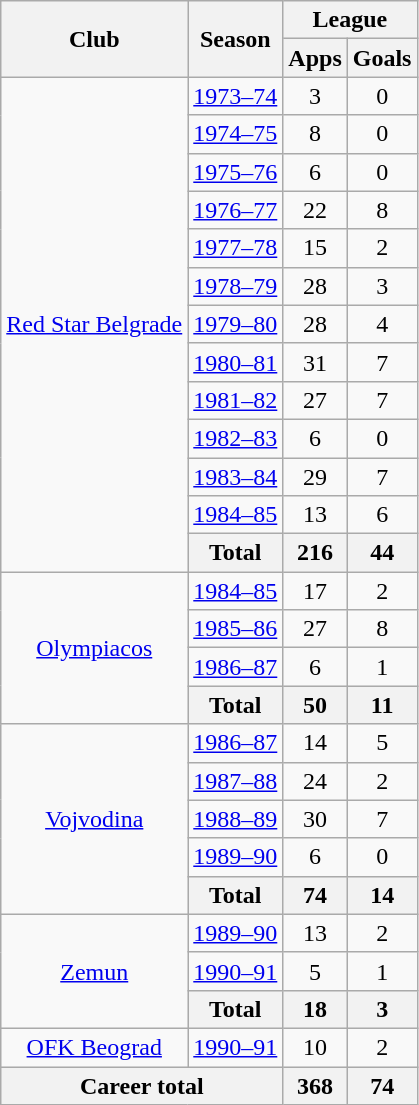<table class="wikitable" style="text-align:center">
<tr>
<th rowspan="2">Club</th>
<th rowspan="2">Season</th>
<th colspan="2">League</th>
</tr>
<tr>
<th>Apps</th>
<th>Goals</th>
</tr>
<tr>
<td rowspan="13"><a href='#'>Red Star Belgrade</a></td>
<td><a href='#'>1973–74</a></td>
<td>3</td>
<td>0</td>
</tr>
<tr>
<td><a href='#'>1974–75</a></td>
<td>8</td>
<td>0</td>
</tr>
<tr>
<td><a href='#'>1975–76</a></td>
<td>6</td>
<td>0</td>
</tr>
<tr>
<td><a href='#'>1976–77</a></td>
<td>22</td>
<td>8</td>
</tr>
<tr>
<td><a href='#'>1977–78</a></td>
<td>15</td>
<td>2</td>
</tr>
<tr>
<td><a href='#'>1978–79</a></td>
<td>28</td>
<td>3</td>
</tr>
<tr>
<td><a href='#'>1979–80</a></td>
<td>28</td>
<td>4</td>
</tr>
<tr>
<td><a href='#'>1980–81</a></td>
<td>31</td>
<td>7</td>
</tr>
<tr>
<td><a href='#'>1981–82</a></td>
<td>27</td>
<td>7</td>
</tr>
<tr>
<td><a href='#'>1982–83</a></td>
<td>6</td>
<td>0</td>
</tr>
<tr>
<td><a href='#'>1983–84</a></td>
<td>29</td>
<td>7</td>
</tr>
<tr>
<td><a href='#'>1984–85</a></td>
<td>13</td>
<td>6</td>
</tr>
<tr>
<th>Total</th>
<th>216</th>
<th>44</th>
</tr>
<tr>
<td rowspan="4"><a href='#'>Olympiacos</a></td>
<td><a href='#'>1984–85</a></td>
<td>17</td>
<td>2</td>
</tr>
<tr>
<td><a href='#'>1985–86</a></td>
<td>27</td>
<td>8</td>
</tr>
<tr>
<td><a href='#'>1986–87</a></td>
<td>6</td>
<td>1</td>
</tr>
<tr>
<th>Total</th>
<th>50</th>
<th>11</th>
</tr>
<tr>
<td rowspan="5"><a href='#'>Vojvodina</a></td>
<td><a href='#'>1986–87</a></td>
<td>14</td>
<td>5</td>
</tr>
<tr>
<td><a href='#'>1987–88</a></td>
<td>24</td>
<td>2</td>
</tr>
<tr>
<td><a href='#'>1988–89</a></td>
<td>30</td>
<td>7</td>
</tr>
<tr>
<td><a href='#'>1989–90</a></td>
<td>6</td>
<td>0</td>
</tr>
<tr>
<th>Total</th>
<th>74</th>
<th>14</th>
</tr>
<tr>
<td rowspan="3"><a href='#'>Zemun</a></td>
<td><a href='#'>1989–90</a></td>
<td>13</td>
<td>2</td>
</tr>
<tr>
<td><a href='#'>1990–91</a></td>
<td>5</td>
<td>1</td>
</tr>
<tr>
<th>Total</th>
<th>18</th>
<th>3</th>
</tr>
<tr>
<td><a href='#'>OFK Beograd</a></td>
<td><a href='#'>1990–91</a></td>
<td>10</td>
<td>2</td>
</tr>
<tr>
<th colspan="2">Career total</th>
<th>368</th>
<th>74</th>
</tr>
</table>
